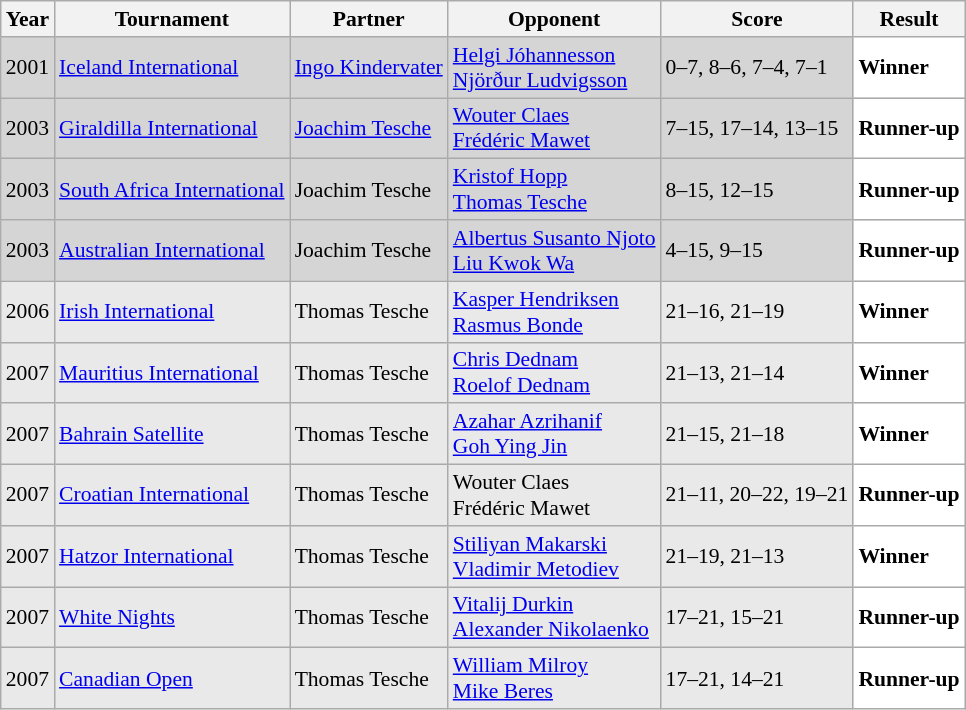<table class="sortable wikitable" style="font-size: 90%;">
<tr>
<th>Year</th>
<th>Tournament</th>
<th>Partner</th>
<th>Opponent</th>
<th>Score</th>
<th>Result</th>
</tr>
<tr style="background:#D5D5D5">
<td align="center">2001</td>
<td align="left"><a href='#'>Iceland International</a></td>
<td align="left"> <a href='#'>Ingo Kindervater</a></td>
<td align="left"> <a href='#'>Helgi Jóhannesson</a><br> <a href='#'>Njörður&nbsp;Ludvigsson</a></td>
<td align="left">0–7, 8–6, 7–4, 7–1</td>
<td style="text-align:left; background:white"> <strong>Winner</strong></td>
</tr>
<tr style="background:#D5D5D5">
<td align="center">2003</td>
<td align="left"><a href='#'>Giraldilla International</a></td>
<td align="left"> <a href='#'>Joachim Tesche</a></td>
<td align="left"> <a href='#'>Wouter Claes</a><br> <a href='#'>Frédéric Mawet</a></td>
<td align="left">7–15, 17–14, 13–15</td>
<td style="text-align:left; background:white"> <strong>Runner-up</strong></td>
</tr>
<tr style="background:#D5D5D5">
<td align="center">2003</td>
<td align="left"><a href='#'>South Africa International</a></td>
<td align="left"> Joachim Tesche</td>
<td align="left"> <a href='#'>Kristof Hopp</a><br> <a href='#'>Thomas Tesche</a></td>
<td align="left">8–15, 12–15</td>
<td style="text-align:left; background:white"> <strong>Runner-up</strong></td>
</tr>
<tr style="background:#D5D5D5">
<td align="center">2003</td>
<td align="left"><a href='#'>Australian International</a></td>
<td align="left"> Joachim Tesche</td>
<td align="left"> <a href='#'>Albertus Susanto Njoto</a><br> <a href='#'>Liu Kwok Wa</a></td>
<td align="left">4–15, 9–15</td>
<td style="text-align:left; background:white"> <strong>Runner-up</strong></td>
</tr>
<tr style="background:#E9E9E9">
<td align="center">2006</td>
<td align="left"><a href='#'>Irish International</a></td>
<td align="left"> Thomas Tesche</td>
<td align="left"> <a href='#'>Kasper Hendriksen</a><br> <a href='#'>Rasmus Bonde</a></td>
<td align="left">21–16, 21–19</td>
<td style="text-align:left; background:white"> <strong>Winner</strong></td>
</tr>
<tr style="background:#E9E9E9">
<td align="center">2007</td>
<td align="left"><a href='#'>Mauritius International</a></td>
<td align="left"> Thomas Tesche</td>
<td align="left"> <a href='#'>Chris Dednam</a><br> <a href='#'>Roelof Dednam</a></td>
<td align="left">21–13, 21–14</td>
<td style="text-align:left; background:white"> <strong>Winner</strong></td>
</tr>
<tr style="background:#E9E9E9">
<td align="center">2007</td>
<td align="left"><a href='#'>Bahrain Satellite</a></td>
<td align="left"> Thomas Tesche</td>
<td align="left"> <a href='#'>Azahar Azrihanif</a><br> <a href='#'>Goh Ying Jin</a></td>
<td align="left">21–15, 21–18</td>
<td style="text-align:left; background:white"> <strong>Winner</strong></td>
</tr>
<tr style="background:#E9E9E9">
<td align="center">2007</td>
<td align="left"><a href='#'>Croatian International</a></td>
<td align="left"> Thomas Tesche</td>
<td align="left"> Wouter Claes<br> Frédéric Mawet</td>
<td align="left">21–11, 20–22, 19–21</td>
<td style="text-align:left; background:white"> <strong>Runner-up</strong></td>
</tr>
<tr style="background:#E9E9E9">
<td align="center">2007</td>
<td align="left"><a href='#'>Hatzor International</a></td>
<td align="left"> Thomas Tesche</td>
<td align="left"> <a href='#'>Stiliyan Makarski</a><br> <a href='#'>Vladimir Metodiev</a></td>
<td align="left">21–19, 21–13</td>
<td style="text-align:left; background:white"> <strong>Winner</strong></td>
</tr>
<tr style="background:#E9E9E9">
<td align="center">2007</td>
<td align="left"><a href='#'>White Nights</a></td>
<td align="left"> Thomas Tesche</td>
<td align="left"> <a href='#'>Vitalij Durkin</a><br> <a href='#'>Alexander Nikolaenko</a></td>
<td align="left">17–21, 15–21</td>
<td style="text-align:left; background:white"> <strong>Runner-up</strong></td>
</tr>
<tr style="background:#E9E9E9">
<td align="center">2007</td>
<td align="left"><a href='#'>Canadian Open</a></td>
<td align="left"> Thomas Tesche</td>
<td align="left"> <a href='#'>William Milroy</a><br> <a href='#'>Mike Beres</a></td>
<td align="left">17–21, 14–21</td>
<td style="text-align:left; background:white"> <strong>Runner-up</strong></td>
</tr>
</table>
